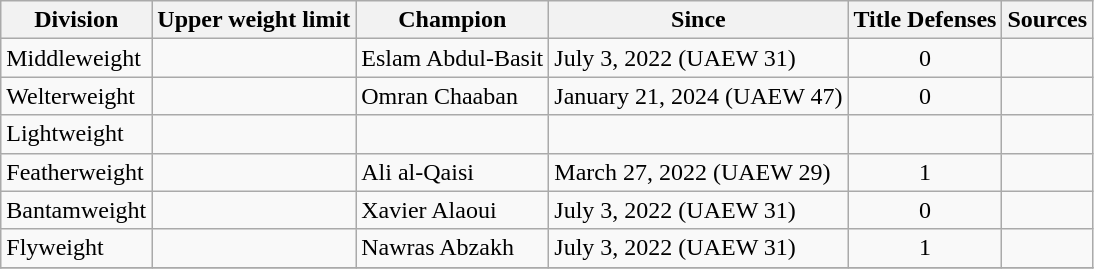<table class="wikitable">
<tr>
<th scope="col">Division</th>
<th scope="col">Upper weight limit</th>
<th scope="col">Champion</th>
<th scope="col">Since</th>
<th scope="col">Title Defenses</th>
<th scope="col">Sources</th>
</tr>
<tr>
<td>Middleweight</td>
<td></td>
<td> Eslam Abdul-Basit</td>
<td>July 3, 2022 (UAEW 31)</td>
<td style="text-align: center;">0</td>
<td></td>
</tr>
<tr>
<td>Welterweight</td>
<td></td>
<td> Omran Chaaban</td>
<td>January 21, 2024 (UAEW 47)</td>
<td style="text-align: center;">0</td>
<td></td>
</tr>
<tr>
<td>Lightweight</td>
<td></td>
<td></td>
<td></td>
<td style="text-align: center;"></td>
<td></td>
</tr>
<tr>
<td>Featherweight</td>
<td></td>
<td> Ali al-Qaisi</td>
<td>March 27, 2022 (UAEW 29)</td>
<td style="text-align: center;">1</td>
<td></td>
</tr>
<tr>
<td>Bantamweight</td>
<td></td>
<td> Xavier Alaoui</td>
<td>July 3, 2022 (UAEW 31)</td>
<td style="text-align: center;">0</td>
<td></td>
</tr>
<tr>
<td>Flyweight</td>
<td></td>
<td> Nawras Abzakh</td>
<td>July 3, 2022 (UAEW 31)</td>
<td style="text-align: center;">1</td>
<td></td>
</tr>
<tr>
</tr>
</table>
